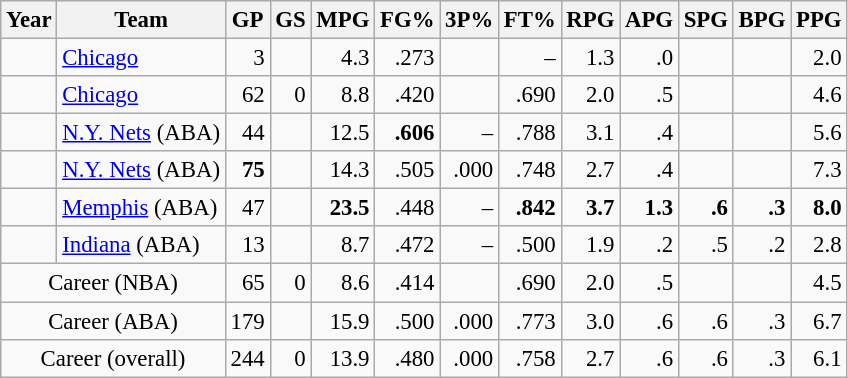<table class="wikitable sortable" style="font-size:95%; text-align:right;">
<tr>
<th>Year</th>
<th>Team</th>
<th>GP</th>
<th>GS</th>
<th>MPG</th>
<th>FG%</th>
<th>3P%</th>
<th>FT%</th>
<th>RPG</th>
<th>APG</th>
<th>SPG</th>
<th>BPG</th>
<th>PPG</th>
</tr>
<tr>
<td style="text-align:left;"></td>
<td style="text-align:left;"><a href='#'>Chicago</a></td>
<td>3</td>
<td></td>
<td>4.3</td>
<td>.273</td>
<td></td>
<td>–</td>
<td>1.3</td>
<td>.0</td>
<td></td>
<td></td>
<td>2.0</td>
</tr>
<tr>
<td style="text-align:left;"></td>
<td style="text-align:left;"><a href='#'>Chicago</a></td>
<td>62</td>
<td>0</td>
<td>8.8</td>
<td>.420</td>
<td></td>
<td>.690</td>
<td>2.0</td>
<td>.5</td>
<td></td>
<td></td>
<td>4.6</td>
</tr>
<tr>
<td style="text-align:left;"></td>
<td style="text-align:left;"><a href='#'>N.Y. Nets</a> (ABA)</td>
<td>44</td>
<td></td>
<td>12.5</td>
<td><strong>.606</strong></td>
<td>–</td>
<td>.788</td>
<td>3.1</td>
<td>.4</td>
<td></td>
<td></td>
<td>5.6</td>
</tr>
<tr>
<td style="text-align:left;"></td>
<td style="text-align:left;"><a href='#'>N.Y. Nets</a> (ABA)</td>
<td><strong>75</strong></td>
<td></td>
<td>14.3</td>
<td>.505</td>
<td>.000</td>
<td>.748</td>
<td>2.7</td>
<td>.4</td>
<td></td>
<td></td>
<td>7.3</td>
</tr>
<tr>
<td style="text-align:left;"></td>
<td style="text-align:left;"><a href='#'>Memphis</a> (ABA)</td>
<td>47</td>
<td></td>
<td><strong>23.5</strong></td>
<td>.448</td>
<td>–</td>
<td><strong>.842</strong></td>
<td><strong>3.7</strong></td>
<td><strong>1.3</strong></td>
<td><strong>.6</strong></td>
<td><strong>.3</strong></td>
<td><strong>8.0</strong></td>
</tr>
<tr>
<td style="text-align:left;"></td>
<td style="text-align:left;"><a href='#'>Indiana</a> (ABA)</td>
<td>13</td>
<td></td>
<td>8.7</td>
<td>.472</td>
<td>–</td>
<td>.500</td>
<td>1.9</td>
<td>.2</td>
<td>.5</td>
<td>.2</td>
<td>2.8</td>
</tr>
<tr class="sortbottom">
<td colspan="2" style="text-align:center;">Career (NBA)</td>
<td>65</td>
<td>0</td>
<td>8.6</td>
<td>.414</td>
<td></td>
<td>.690</td>
<td>2.0</td>
<td>.5</td>
<td></td>
<td></td>
<td>4.5</td>
</tr>
<tr class="sortbottom">
<td colspan="2" style="text-align:center;">Career (ABA)</td>
<td>179</td>
<td></td>
<td>15.9</td>
<td>.500</td>
<td>.000</td>
<td>.773</td>
<td>3.0</td>
<td>.6</td>
<td>.6</td>
<td>.3</td>
<td>6.7</td>
</tr>
<tr class="sortbottom">
<td colspan="2" style="text-align:center;">Career (overall)</td>
<td>244</td>
<td>0</td>
<td>13.9</td>
<td>.480</td>
<td>.000</td>
<td>.758</td>
<td>2.7</td>
<td>.6</td>
<td>.6</td>
<td>.3</td>
<td>6.1</td>
</tr>
</table>
